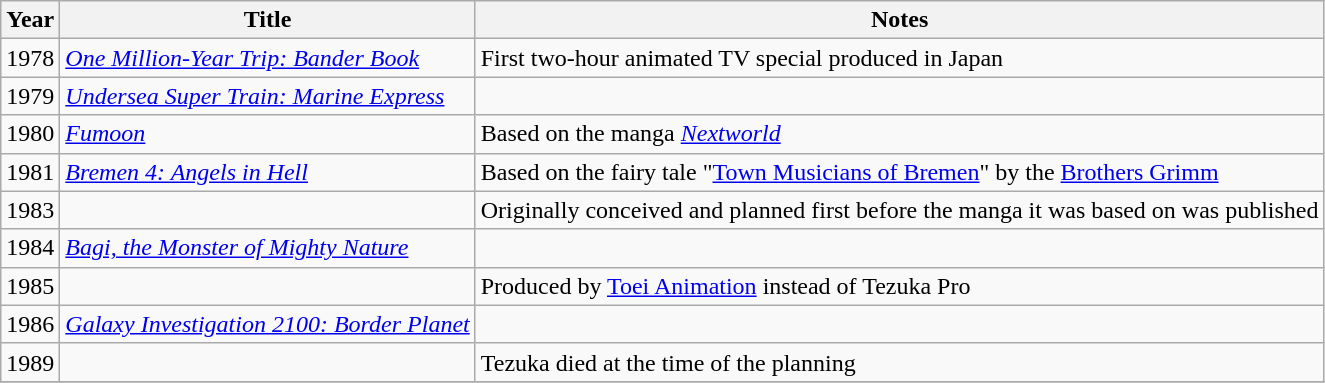<table class="wikitable">
<tr>
<th>Year</th>
<th>Title</th>
<th>Notes</th>
</tr>
<tr>
<td>1978</td>
<td><em><a href='#'>One Million-Year Trip: Bander Book</a></em></td>
<td>First two-hour animated TV special produced in Japan</td>
</tr>
<tr>
<td>1979</td>
<td><em><a href='#'>Undersea Super Train: Marine Express</a></em></td>
<td></td>
</tr>
<tr>
<td>1980</td>
<td><em><a href='#'>Fumoon</a></em></td>
<td>Based on the manga <em><a href='#'>Nextworld</a></em></td>
</tr>
<tr>
<td>1981</td>
<td><em><a href='#'>Bremen 4: Angels in Hell</a></em></td>
<td>Based on the fairy tale "<a href='#'>Town Musicians of Bremen</a>" by the <a href='#'>Brothers Grimm</a></td>
</tr>
<tr>
<td>1983</td>
<td></td>
<td>Originally conceived and planned first before the manga it was based on was published</td>
</tr>
<tr>
<td>1984</td>
<td><em><a href='#'>Bagi, the Monster of Mighty Nature</a></em></td>
<td></td>
</tr>
<tr>
<td>1985</td>
<td></td>
<td>Produced by <a href='#'>Toei Animation</a> instead of Tezuka Pro</td>
</tr>
<tr>
<td>1986</td>
<td><em><a href='#'>Galaxy Investigation 2100: Border Planet</a></em></td>
<td></td>
</tr>
<tr>
<td>1989</td>
<td></td>
<td>Tezuka died at the time of the planning</td>
</tr>
<tr>
</tr>
</table>
